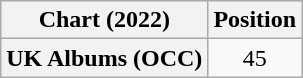<table class="wikitable plainrowheaders" style="text-align:center">
<tr>
<th scope="col">Chart (2022)</th>
<th scope="col">Position</th>
</tr>
<tr>
<th scope="row">UK Albums (OCC)</th>
<td>45</td>
</tr>
</table>
